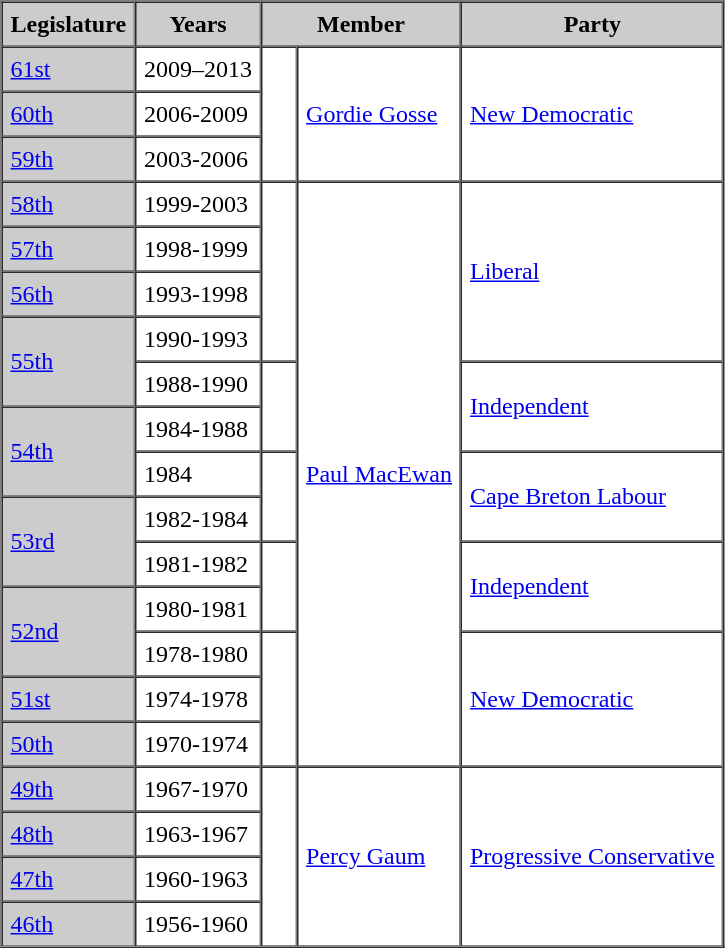<table border=1 cellpadding=5 cellspacing=0>
<tr bgcolor="CCCCCC">
<th>Legislature</th>
<th>Years</th>
<th colspan="2">Member</th>
<th>Party</th>
</tr>
<tr>
<td bgcolor="CCCCCC"><a href='#'>61st</a></td>
<td>2009–2013</td>
<td rowspan="3" ></td>
<td rowspan="3"><a href='#'>Gordie Gosse</a></td>
<td rowspan="3"><a href='#'>New Democratic</a></td>
</tr>
<tr>
<td bgcolor="CCCCCC"><a href='#'>60th</a></td>
<td>2006-2009</td>
</tr>
<tr>
<td bgcolor="CCCCCC"><a href='#'>59th</a></td>
<td>2003-2006</td>
</tr>
<tr>
<td bgcolor="CCCCCC"><a href='#'>58th</a></td>
<td>1999-2003</td>
<td rowspan="4" >   </td>
<td rowspan="13"><a href='#'>Paul MacEwan</a></td>
<td rowspan="4"><a href='#'>Liberal</a></td>
</tr>
<tr>
<td bgcolor="CCCCCC"><a href='#'>57th</a></td>
<td>1998-1999</td>
</tr>
<tr>
<td bgcolor="CCCCCC"><a href='#'>56th</a></td>
<td>1993-1998</td>
</tr>
<tr>
<td rowspan="2" bgcolor="CCCCCC"><a href='#'>55th</a></td>
<td>1990-1993</td>
</tr>
<tr>
<td>1988-1990</td>
<td rowspan="2" >   </td>
<td rowspan="2"><a href='#'>Independent</a></td>
</tr>
<tr>
<td rowspan="2" bgcolor="CCCCCC"><a href='#'>54th</a></td>
<td>1984-1988</td>
</tr>
<tr>
<td>1984</td>
<td rowspan="2" >   </td>
<td rowspan="2"><a href='#'>Cape Breton Labour</a></td>
</tr>
<tr>
<td rowspan="2" bgcolor="CCCCCC"><a href='#'>53rd</a></td>
<td>1982-1984</td>
</tr>
<tr>
<td>1981-1982</td>
<td rowspan="2" >   </td>
<td rowspan="2"><a href='#'>Independent</a></td>
</tr>
<tr>
<td rowspan="2" bgcolor="CCCCCC"><a href='#'>52nd</a></td>
<td>1980-1981</td>
</tr>
<tr>
<td>1978-1980</td>
<td rowspan="3" >   </td>
<td rowspan="3"><a href='#'>New Democratic</a></td>
</tr>
<tr>
<td bgcolor="CCCCCC"><a href='#'>51st</a></td>
<td>1974-1978</td>
</tr>
<tr>
<td bgcolor="CCCCCC"><a href='#'>50th</a></td>
<td>1970-1974</td>
</tr>
<tr>
<td bgcolor="CCCCCC"><a href='#'>49th</a></td>
<td>1967-1970</td>
<td rowspan="4" ></td>
<td rowspan="4"><a href='#'>Percy Gaum</a></td>
<td rowspan="4"><a href='#'>Progressive Conservative</a></td>
</tr>
<tr>
<td bgcolor="CCCCCC"><a href='#'>48th</a></td>
<td>1963-1967</td>
</tr>
<tr>
<td bgcolor="CCCCCC"><a href='#'>47th</a></td>
<td>1960-1963</td>
</tr>
<tr>
<td bgcolor="CCCCCC"><a href='#'>46th</a></td>
<td>1956-1960</td>
</tr>
</table>
